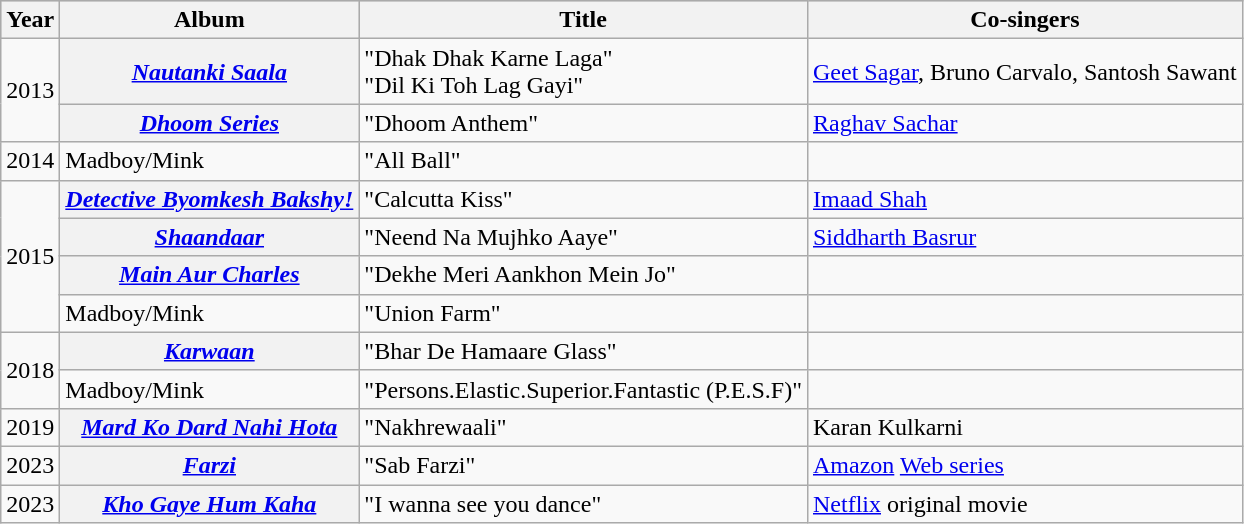<table class="wikitable sortable plainrowheaders">
<tr style="background:#ccc; text-align:center;">
<th scope="col">Year</th>
<th scope="col">Album</th>
<th scope="col">Title</th>
<th scope="col">Co-singers</th>
</tr>
<tr>
<td rowspan="2">2013</td>
<th scope="row"><em><a href='#'>Nautanki Saala</a></em></th>
<td>"Dhak Dhak Karne Laga"<br>"Dil Ki Toh Lag Gayi"</td>
<td><a href='#'>Geet Sagar</a>, Bruno Carvalo, Santosh Sawant</td>
</tr>
<tr>
<th scope="row"><em><a href='#'>Dhoom Series</a></em></th>
<td>"Dhoom Anthem"</td>
<td><a href='#'>Raghav Sachar</a></td>
</tr>
<tr>
<td>2014</td>
<td>Madboy/Mink</td>
<td>"All Ball"</td>
<td></td>
</tr>
<tr>
<td rowspan="4">2015</td>
<th scope="row"><em><a href='#'>Detective Byomkesh Bakshy!</a></em></th>
<td>"Calcutta Kiss"</td>
<td><a href='#'>Imaad Shah</a></td>
</tr>
<tr>
<th scope="row"><em><a href='#'>Shaandaar</a></em></th>
<td>"Neend Na Mujhko Aaye"</td>
<td><a href='#'>Siddharth Basrur</a></td>
</tr>
<tr>
<th scope="row"><em><a href='#'>Main Aur Charles</a></em></th>
<td>"Dekhe Meri Aankhon Mein Jo"</td>
<td></td>
</tr>
<tr>
<td>Madboy/Mink</td>
<td>"Union Farm"</td>
<td></td>
</tr>
<tr>
<td rowspan="2">2018</td>
<th scope="row"><em><a href='#'>Karwaan</a></em></th>
<td>"Bhar De Hamaare Glass"</td>
<td></td>
</tr>
<tr>
<td>Madboy/Mink</td>
<td>"Persons.Elastic.Superior.Fantastic (P.E.S.F)"</td>
<td></td>
</tr>
<tr>
<td>2019</td>
<th scope="row"><em><a href='#'>Mard Ko Dard Nahi Hota</a></em></th>
<td>"Nakhrewaali"</td>
<td>Karan Kulkarni</td>
</tr>
<tr>
<td>2023</td>
<th scope="row"><em><a href='#'>Farzi</a></em></th>
<td>"Sab Farzi"</td>
<td><a href='#'>Amazon</a> <a href='#'>Web series</a></td>
</tr>
<tr>
<td>2023</td>
<th scope="row"><em><a href='#'>Kho Gaye Hum Kaha</a></em></th>
<td>"I wanna see you dance"</td>
<td><a href='#'>Netflix</a> original movie</td>
</tr>
</table>
